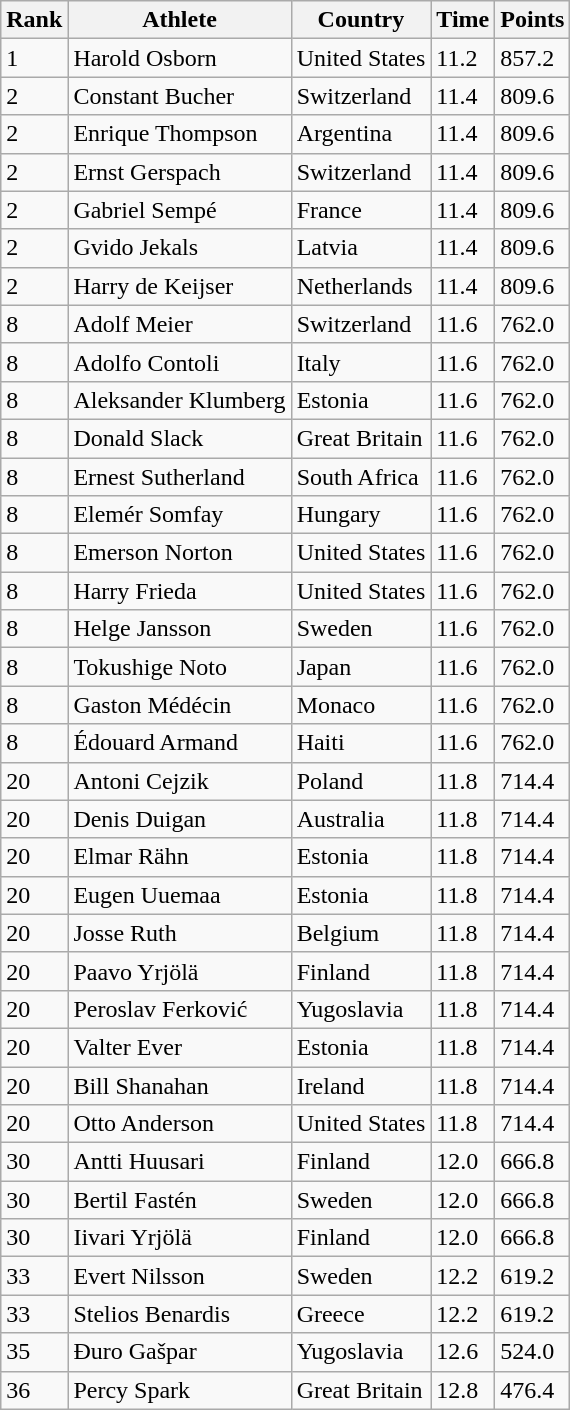<table class="wikitable">
<tr>
<th>Rank</th>
<th>Athlete</th>
<th>Country</th>
<th>Time</th>
<th>Points</th>
</tr>
<tr>
<td>1</td>
<td>Harold Osborn</td>
<td>United States</td>
<td>11.2</td>
<td>857.2</td>
</tr>
<tr>
<td>2</td>
<td>Constant Bucher</td>
<td>Switzerland</td>
<td>11.4</td>
<td>809.6</td>
</tr>
<tr>
<td>2</td>
<td>Enrique Thompson</td>
<td>Argentina</td>
<td>11.4</td>
<td>809.6</td>
</tr>
<tr>
<td>2</td>
<td>Ernst Gerspach</td>
<td>Switzerland</td>
<td>11.4</td>
<td>809.6</td>
</tr>
<tr>
<td>2</td>
<td>Gabriel Sempé</td>
<td>France</td>
<td>11.4</td>
<td>809.6</td>
</tr>
<tr>
<td>2</td>
<td>Gvido Jekals</td>
<td>Latvia</td>
<td>11.4</td>
<td>809.6</td>
</tr>
<tr>
<td>2</td>
<td>Harry de Keijser</td>
<td>Netherlands</td>
<td>11.4</td>
<td>809.6</td>
</tr>
<tr>
<td>8</td>
<td>Adolf Meier</td>
<td>Switzerland</td>
<td>11.6</td>
<td>762.0</td>
</tr>
<tr>
<td>8</td>
<td>Adolfo Contoli</td>
<td>Italy</td>
<td>11.6</td>
<td>762.0</td>
</tr>
<tr>
<td>8</td>
<td>Aleksander Klumberg</td>
<td>Estonia</td>
<td>11.6</td>
<td>762.0</td>
</tr>
<tr>
<td>8</td>
<td>Donald Slack</td>
<td>Great Britain</td>
<td>11.6</td>
<td>762.0</td>
</tr>
<tr>
<td>8</td>
<td>Ernest Sutherland</td>
<td>South Africa</td>
<td>11.6</td>
<td>762.0</td>
</tr>
<tr>
<td>8</td>
<td>Elemér Somfay</td>
<td>Hungary</td>
<td>11.6</td>
<td>762.0</td>
</tr>
<tr>
<td>8</td>
<td>Emerson Norton</td>
<td>United States</td>
<td>11.6</td>
<td>762.0</td>
</tr>
<tr>
<td>8</td>
<td>Harry Frieda</td>
<td>United States</td>
<td>11.6</td>
<td>762.0</td>
</tr>
<tr>
<td>8</td>
<td>Helge Jansson</td>
<td>Sweden</td>
<td>11.6</td>
<td>762.0</td>
</tr>
<tr>
<td>8</td>
<td>Tokushige Noto</td>
<td>Japan</td>
<td>11.6</td>
<td>762.0</td>
</tr>
<tr>
<td>8</td>
<td>Gaston Médécin</td>
<td>Monaco</td>
<td>11.6</td>
<td>762.0</td>
</tr>
<tr>
<td>8</td>
<td>Édouard Armand</td>
<td>Haiti</td>
<td>11.6</td>
<td>762.0</td>
</tr>
<tr>
<td>20</td>
<td>Antoni Cejzik</td>
<td>Poland</td>
<td>11.8</td>
<td>714.4</td>
</tr>
<tr>
<td>20</td>
<td>Denis Duigan</td>
<td>Australia</td>
<td>11.8</td>
<td>714.4</td>
</tr>
<tr>
<td>20</td>
<td>Elmar Rähn</td>
<td>Estonia</td>
<td>11.8</td>
<td>714.4</td>
</tr>
<tr>
<td>20</td>
<td>Eugen Uuemaa</td>
<td>Estonia</td>
<td>11.8</td>
<td>714.4</td>
</tr>
<tr>
<td>20</td>
<td>Josse Ruth</td>
<td>Belgium</td>
<td>11.8</td>
<td>714.4</td>
</tr>
<tr>
<td>20</td>
<td>Paavo Yrjölä</td>
<td>Finland</td>
<td>11.8</td>
<td>714.4</td>
</tr>
<tr>
<td>20</td>
<td>Peroslav Ferković</td>
<td>Yugoslavia</td>
<td>11.8</td>
<td>714.4</td>
</tr>
<tr>
<td>20</td>
<td>Valter Ever</td>
<td>Estonia</td>
<td>11.8</td>
<td>714.4</td>
</tr>
<tr>
<td>20</td>
<td>Bill Shanahan</td>
<td>Ireland</td>
<td>11.8</td>
<td>714.4</td>
</tr>
<tr>
<td>20</td>
<td>Otto Anderson</td>
<td>United States</td>
<td>11.8</td>
<td>714.4</td>
</tr>
<tr>
<td>30</td>
<td>Antti Huusari</td>
<td>Finland</td>
<td>12.0</td>
<td>666.8</td>
</tr>
<tr>
<td>30</td>
<td>Bertil Fastén</td>
<td>Sweden</td>
<td>12.0</td>
<td>666.8</td>
</tr>
<tr>
<td>30</td>
<td>Iivari Yrjölä</td>
<td>Finland</td>
<td>12.0</td>
<td>666.8</td>
</tr>
<tr>
<td>33</td>
<td>Evert Nilsson</td>
<td>Sweden</td>
<td>12.2</td>
<td>619.2</td>
</tr>
<tr>
<td>33</td>
<td>Stelios Benardis</td>
<td>Greece</td>
<td>12.2</td>
<td>619.2</td>
</tr>
<tr>
<td>35</td>
<td>Ðuro Gašpar</td>
<td>Yugoslavia</td>
<td>12.6</td>
<td>524.0</td>
</tr>
<tr>
<td>36</td>
<td>Percy Spark</td>
<td>Great Britain</td>
<td>12.8</td>
<td>476.4</td>
</tr>
</table>
